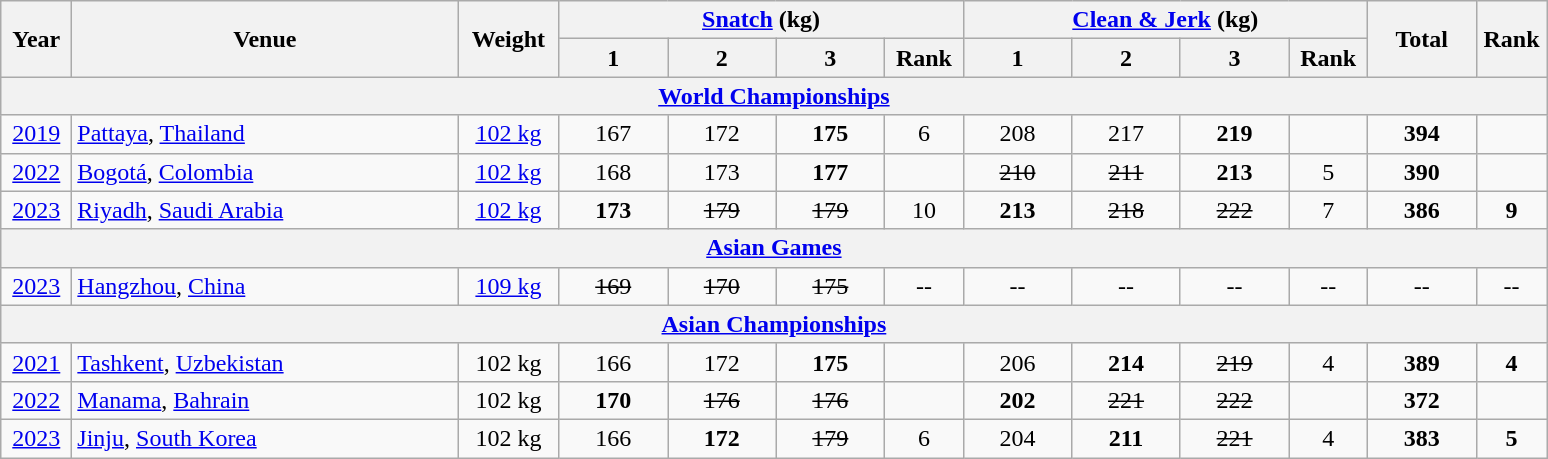<table class = "wikitable" style="text-align:center;">
<tr>
<th rowspan=2 width=40>Year</th>
<th rowspan=2 width=250>Venue</th>
<th rowspan=2 width=60>Weight</th>
<th colspan=4><a href='#'>Snatch</a> (kg)</th>
<th colspan=4><a href='#'>Clean & Jerk</a> (kg)</th>
<th rowspan=2 width=65>Total</th>
<th rowspan=2 width=40>Rank</th>
</tr>
<tr>
<th width=65>1</th>
<th width=65>2</th>
<th width=65>3</th>
<th width=45>Rank</th>
<th width=65>1</th>
<th width=65>2</th>
<th width=65>3</th>
<th width=45>Rank</th>
</tr>
<tr>
<th colspan=13><a href='#'>World Championships</a></th>
</tr>
<tr>
<td><a href='#'>2019</a></td>
<td align=left> <a href='#'>Pattaya</a>, <a href='#'>Thailand</a></td>
<td><a href='#'>102 kg</a></td>
<td>167</td>
<td>172</td>
<td><strong>175</strong></td>
<td>6</td>
<td>208</td>
<td>217</td>
<td><strong>219</strong></td>
<td></td>
<td><strong>394</strong></td>
<td></td>
</tr>
<tr>
<td><a href='#'>2022</a></td>
<td align=left> <a href='#'>Bogotá</a>, <a href='#'>Colombia</a></td>
<td><a href='#'>102 kg</a></td>
<td>168</td>
<td>173</td>
<td><strong>177</strong></td>
<td></td>
<td><s>210</s></td>
<td><s>211</s></td>
<td><strong>213</strong></td>
<td>5</td>
<td><strong>390</strong></td>
<td><strong></strong></td>
</tr>
<tr>
<td><a href='#'>2023</a></td>
<td align=left> <a href='#'>Riyadh</a>, <a href='#'>Saudi Arabia</a></td>
<td><a href='#'>102 kg</a></td>
<td><strong>173</strong></td>
<td><s>179</s></td>
<td><s>179</s></td>
<td>10</td>
<td><strong>213</strong></td>
<td><s>218</s></td>
<td><s>222</s></td>
<td>7</td>
<td><strong>386</strong></td>
<td><strong>9</strong></td>
</tr>
<tr>
<th colspan=13><a href='#'>Asian Games</a></th>
</tr>
<tr>
<td><a href='#'>2023</a></td>
<td align=left> <a href='#'>Hangzhou</a>, <a href='#'>China</a></td>
<td><a href='#'>109 kg</a></td>
<td><s>169</s></td>
<td><s>170</s></td>
<td><s>175</s></td>
<td>--</td>
<td>--</td>
<td>--</td>
<td>--</td>
<td>--</td>
<td>--</td>
<td>--</td>
</tr>
<tr>
<th colspan=13><a href='#'>Asian Championships</a></th>
</tr>
<tr>
<td><a href='#'>2021</a></td>
<td align=left> <a href='#'>Tashkent</a>, <a href='#'>Uzbekistan</a></td>
<td>102 kg</td>
<td>166</td>
<td>172</td>
<td><strong>175</strong></td>
<td></td>
<td>206</td>
<td><strong>214</strong></td>
<td><s>219</s></td>
<td>4</td>
<td><strong>389</strong></td>
<td><strong>4</strong></td>
</tr>
<tr>
<td><a href='#'>2022</a></td>
<td align=left> <a href='#'>Manama</a>, <a href='#'>Bahrain</a></td>
<td>102 kg</td>
<td><strong>170</strong></td>
<td><s>176</s></td>
<td><s>176</s></td>
<td></td>
<td><strong>202</strong></td>
<td><s>221</s></td>
<td><s>222</s></td>
<td></td>
<td><strong>372</strong></td>
<td></td>
</tr>
<tr>
<td><a href='#'>2023</a></td>
<td align=left> <a href='#'>Jinju</a>, <a href='#'>South Korea</a></td>
<td>102 kg</td>
<td>166</td>
<td><strong>172</strong></td>
<td><s>179</s></td>
<td>6</td>
<td>204</td>
<td><strong>211</strong></td>
<td><s>221</s></td>
<td>4</td>
<td><strong>383</strong></td>
<td><strong>5</strong></td>
</tr>
</table>
